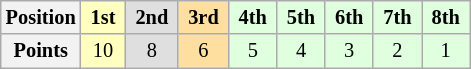<table class="wikitable" style="font-size:85%; text-align:center">
<tr>
<th>Position</th>
<td style="background:#ffffbf;"> <strong>1st</strong> </td>
<td style="background:#dfdfdf;"> <strong>2nd</strong> </td>
<td style="background:#ffdf9f;"> <strong>3rd</strong> </td>
<td style="background:#dfffdf;"> <strong>4th</strong> </td>
<td style="background:#dfffdf;"> <strong>5th</strong> </td>
<td style="background:#dfffdf;"> <strong>6th</strong> </td>
<td style="background:#dfffdf;"> <strong>7th</strong> </td>
<td style="background:#dfffdf;"> <strong>8th</strong> </td>
</tr>
<tr>
<th>Points</th>
<td style="background:#ffffbf;">10</td>
<td style="background:#dfdfdf;">8</td>
<td style="background:#ffdf9f;">6</td>
<td style="background:#dfffdf;">5</td>
<td style="background:#dfffdf;">4</td>
<td style="background:#dfffdf;">3</td>
<td style="background:#dfffdf;">2</td>
<td style="background:#dfffdf;">1</td>
</tr>
</table>
